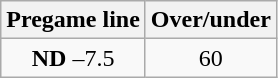<table class="wikitable">
<tr align="center">
<th style=>Pregame line</th>
<th style=>Over/under</th>
</tr>
<tr align="center">
<td><strong>ND</strong> –7.5</td>
<td>60</td>
</tr>
</table>
